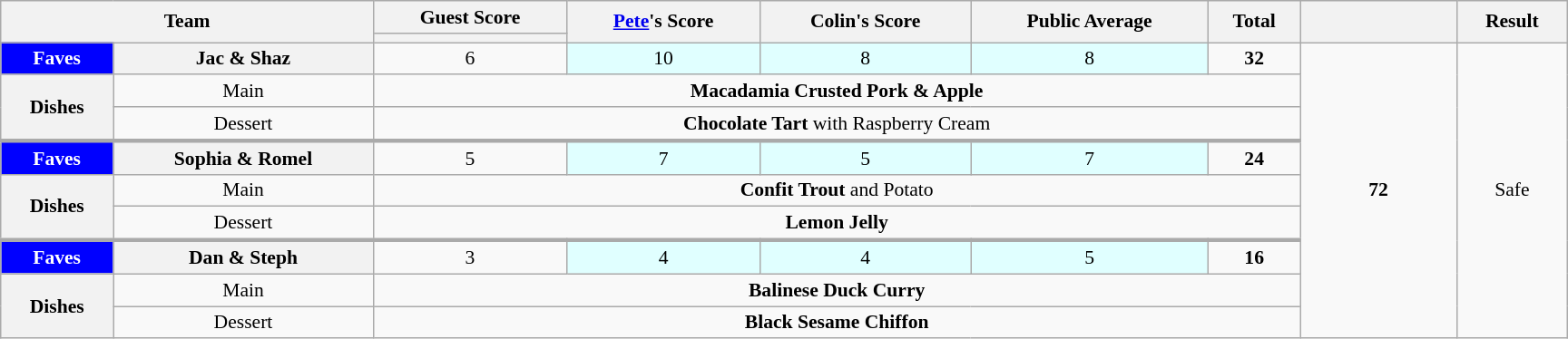<table class="wikitable plainrowheaders" style="margin:1em auto; text-align:center; font-size:90%; width:80em;">
<tr>
<th colspan="2" rowspan="2" scope="col">Team</th>
<th scope="col">Guest Score</th>
<th rowspan="2"><a href='#'>Pete</a>'s Score</th>
<th rowspan="2">Colin's Score</th>
<th rowspan="2">Public Average</th>
<th rowspan="2" scope="col">Total<br><small></small></th>
<th rowspan="2"></th>
<th rowspan="2">Result</th>
</tr>
<tr>
<th scope="col"></th>
</tr>
<tr>
<th style="text-align:center; background:blue; color:white;"><strong>Faves</strong></th>
<th rowspan="1">Jac & Shaz</th>
<td rowspan="1">6</td>
<td rowspan="1" bgcolor="#e0ffff">10</td>
<td rowspan="1" bgcolor="#e0ffff">8</td>
<td rowspan="1" bgcolor="#e0ffff">8</td>
<td rowspan="1"><strong>32</strong></td>
<td rowspan="9" style="width:10%"><strong>72</strong></td>
<td rowspan="9" style="text-align:center;">Safe</td>
</tr>
<tr>
<th colspan="1" rowspan="2">Dishes</th>
<td>Main</td>
<td colspan="5"><strong>Macadamia Crusted Pork & Apple</strong></td>
</tr>
<tr>
<td>Dessert</td>
<td colspan="5"><strong>Chocolate Tart</strong> with Raspberry Cream</td>
</tr>
<tr style="border-top:3px solid #aaa;">
<th style="text-align:center; background:blue; color:white;"><strong>Faves</strong></th>
<th rowspan="1">Sophia & Romel</th>
<td rowspan="1">5</td>
<td rowspan="1" bgcolor="#e0ffff">7</td>
<td rowspan="1" bgcolor="#e0ffff">5</td>
<td rowspan="1" bgcolor="#e0ffff">7</td>
<td rowspan="1"><strong>24</strong></td>
</tr>
<tr>
<th colspan="1" rowspan="2">Dishes</th>
<td>Main</td>
<td colspan="5"><strong>Confit Trout</strong> and Potato</td>
</tr>
<tr>
<td>Dessert</td>
<td colspan="5"><strong>Lemon Jelly</strong></td>
</tr>
<tr style="border-top:3px solid #aaa;">
<th style="text-align:center; background:blue; color:white;"><strong>Faves</strong></th>
<th rowspan="1">Dan & Steph</th>
<td rowspan="1">3</td>
<td rowspan="1" bgcolor="#e0ffff">4</td>
<td rowspan="1" bgcolor="#e0ffff">4</td>
<td rowspan="1" bgcolor="#e0ffff">5</td>
<td rowspan="1"><strong>16</strong></td>
</tr>
<tr>
<th colspan="1" rowspan="2">Dishes</th>
<td>Main</td>
<td colspan="5"><strong>Balinese Duck Curry</strong></td>
</tr>
<tr>
<td>Dessert</td>
<td colspan="5"><strong>Black Sesame Chiffon</strong></td>
</tr>
</table>
